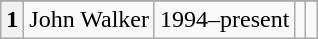<table class=wikitable>
<tr>
</tr>
<tr>
<th>1</th>
<td>John Walker</td>
<td>1994–present</td>
<td> </td>
<td> </td>
</tr>
</table>
